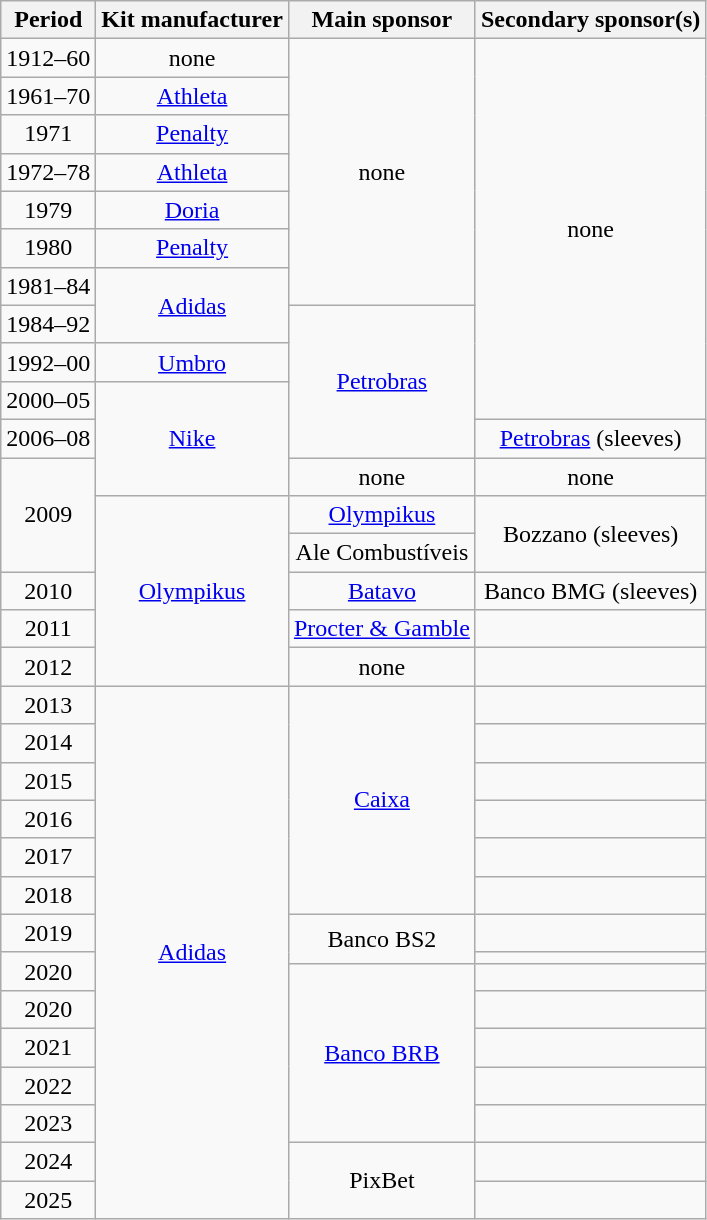<table class="wikitable collapsible collapsed" style="text-align: center">
<tr>
<th>Period</th>
<th>Kit manufacturer</th>
<th>Main sponsor</th>
<th>Secondary sponsor(s)</th>
</tr>
<tr>
<td>1912–60</td>
<td>none</td>
<td rowspan="7">none</td>
<td rowspan="10">none</td>
</tr>
<tr>
<td>1961–70</td>
<td><a href='#'>Athleta</a></td>
</tr>
<tr>
<td>1971</td>
<td><a href='#'>Penalty</a></td>
</tr>
<tr>
<td>1972–78</td>
<td><a href='#'>Athleta</a></td>
</tr>
<tr>
<td>1979</td>
<td><a href='#'>Doria</a></td>
</tr>
<tr>
<td>1980</td>
<td><a href='#'>Penalty</a></td>
</tr>
<tr>
<td>1981–84</td>
<td rowspan="2"><a href='#'>Adidas</a></td>
</tr>
<tr>
<td>1984–92</td>
<td rowspan="4"><a href='#'>Petrobras</a></td>
</tr>
<tr>
<td>1992–00</td>
<td><a href='#'>Umbro</a></td>
</tr>
<tr>
<td>2000–05</td>
<td rowspan="3"><a href='#'>Nike</a></td>
</tr>
<tr>
<td>2006–08</td>
<td><a href='#'>Petrobras</a> (sleeves)</td>
</tr>
<tr>
<td rowspan="3">2009</td>
<td>none</td>
<td>none</td>
</tr>
<tr>
<td rowspan="5"><a href='#'>Olympikus</a></td>
<td><a href='#'>Olympikus</a></td>
<td rowspan="2">Bozzano (sleeves)</td>
</tr>
<tr>
<td>Ale Combustíveis</td>
</tr>
<tr>
<td>2010</td>
<td><a href='#'>Batavo</a></td>
<td>Banco BMG (sleeves)</td>
</tr>
<tr>
<td>2011</td>
<td><a href='#'>Procter & Gamble</a></td>
<td></td>
</tr>
<tr>
<td>2012</td>
<td>none</td>
<td></td>
</tr>
<tr>
<td>2013</td>
<td rowspan="15"><a href='#'>Adidas</a></td>
<td rowspan="6"><a href='#'>Caixa</a></td>
<td></td>
</tr>
<tr>
<td>2014</td>
<td></td>
</tr>
<tr>
<td>2015</td>
<td></td>
</tr>
<tr>
<td>2016</td>
<td></td>
</tr>
<tr>
<td>2017</td>
<td></td>
</tr>
<tr>
<td>2018</td>
<td></td>
</tr>
<tr>
<td>2019</td>
<td rowspan="2">Banco BS2</td>
<td></td>
</tr>
<tr>
<td rowspan="2">2020</td>
<td></td>
</tr>
<tr>
<td rowspan="5"><a href='#'>Banco BRB</a></td>
<td></td>
</tr>
<tr>
<td>2020</td>
<td></td>
</tr>
<tr>
<td>2021</td>
<td></td>
</tr>
<tr>
<td>2022</td>
<td></td>
</tr>
<tr>
<td>2023</td>
<td></td>
</tr>
<tr>
<td>2024</td>
<td rowspan="2">PixBet</td>
<td></td>
</tr>
<tr>
<td>2025</td>
<td></td>
</tr>
</table>
